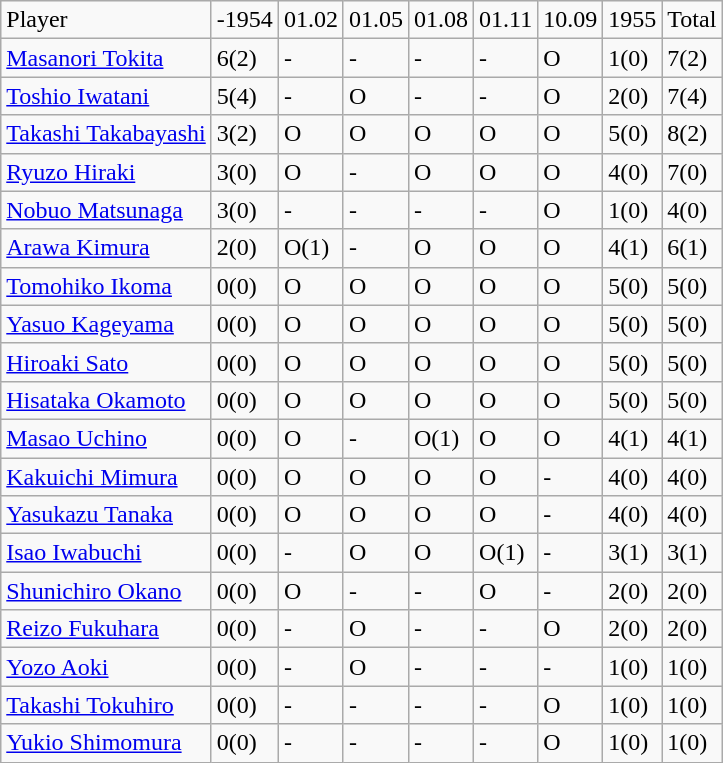<table class="wikitable" style="text-align:left;">
<tr>
<td>Player</td>
<td>-1954</td>
<td>01.02</td>
<td>01.05</td>
<td>01.08</td>
<td>01.11</td>
<td>10.09</td>
<td>1955</td>
<td>Total</td>
</tr>
<tr>
<td><a href='#'>Masanori Tokita</a></td>
<td>6(2)</td>
<td>-</td>
<td>-</td>
<td>-</td>
<td>-</td>
<td>O</td>
<td>1(0)</td>
<td>7(2)</td>
</tr>
<tr>
<td><a href='#'>Toshio Iwatani</a></td>
<td>5(4)</td>
<td>-</td>
<td>O</td>
<td>-</td>
<td>-</td>
<td>O</td>
<td>2(0)</td>
<td>7(4)</td>
</tr>
<tr>
<td><a href='#'>Takashi Takabayashi</a></td>
<td>3(2)</td>
<td>O</td>
<td>O</td>
<td>O</td>
<td>O</td>
<td>O</td>
<td>5(0)</td>
<td>8(2)</td>
</tr>
<tr>
<td><a href='#'>Ryuzo Hiraki</a></td>
<td>3(0)</td>
<td>O</td>
<td>-</td>
<td>O</td>
<td>O</td>
<td>O</td>
<td>4(0)</td>
<td>7(0)</td>
</tr>
<tr>
<td><a href='#'>Nobuo Matsunaga</a></td>
<td>3(0)</td>
<td>-</td>
<td>-</td>
<td>-</td>
<td>-</td>
<td>O</td>
<td>1(0)</td>
<td>4(0)</td>
</tr>
<tr>
<td><a href='#'>Arawa Kimura</a></td>
<td>2(0)</td>
<td>O(1)</td>
<td>-</td>
<td>O</td>
<td>O</td>
<td>O</td>
<td>4(1)</td>
<td>6(1)</td>
</tr>
<tr>
<td><a href='#'>Tomohiko Ikoma</a></td>
<td>0(0)</td>
<td>O</td>
<td>O</td>
<td>O</td>
<td>O</td>
<td>O</td>
<td>5(0)</td>
<td>5(0)</td>
</tr>
<tr>
<td><a href='#'>Yasuo Kageyama</a></td>
<td>0(0)</td>
<td>O</td>
<td>O</td>
<td>O</td>
<td>O</td>
<td>O</td>
<td>5(0)</td>
<td>5(0)</td>
</tr>
<tr>
<td><a href='#'>Hiroaki Sato</a></td>
<td>0(0)</td>
<td>O</td>
<td>O</td>
<td>O</td>
<td>O</td>
<td>O</td>
<td>5(0)</td>
<td>5(0)</td>
</tr>
<tr>
<td><a href='#'>Hisataka Okamoto</a></td>
<td>0(0)</td>
<td>O</td>
<td>O</td>
<td>O</td>
<td>O</td>
<td>O</td>
<td>5(0)</td>
<td>5(0)</td>
</tr>
<tr>
<td><a href='#'>Masao Uchino</a></td>
<td>0(0)</td>
<td>O</td>
<td>-</td>
<td>O(1)</td>
<td>O</td>
<td>O</td>
<td>4(1)</td>
<td>4(1)</td>
</tr>
<tr>
<td><a href='#'>Kakuichi Mimura</a></td>
<td>0(0)</td>
<td>O</td>
<td>O</td>
<td>O</td>
<td>O</td>
<td>-</td>
<td>4(0)</td>
<td>4(0)</td>
</tr>
<tr>
<td><a href='#'>Yasukazu Tanaka</a></td>
<td>0(0)</td>
<td>O</td>
<td>O</td>
<td>O</td>
<td>O</td>
<td>-</td>
<td>4(0)</td>
<td>4(0)</td>
</tr>
<tr>
<td><a href='#'>Isao Iwabuchi</a></td>
<td>0(0)</td>
<td>-</td>
<td>O</td>
<td>O</td>
<td>O(1)</td>
<td>-</td>
<td>3(1)</td>
<td>3(1)</td>
</tr>
<tr>
<td><a href='#'>Shunichiro Okano</a></td>
<td>0(0)</td>
<td>O</td>
<td>-</td>
<td>-</td>
<td>O</td>
<td>-</td>
<td>2(0)</td>
<td>2(0)</td>
</tr>
<tr>
<td><a href='#'>Reizo Fukuhara</a></td>
<td>0(0)</td>
<td>-</td>
<td>O</td>
<td>-</td>
<td>-</td>
<td>O</td>
<td>2(0)</td>
<td>2(0)</td>
</tr>
<tr>
<td><a href='#'>Yozo Aoki</a></td>
<td>0(0)</td>
<td>-</td>
<td>O</td>
<td>-</td>
<td>-</td>
<td>-</td>
<td>1(0)</td>
<td>1(0)</td>
</tr>
<tr>
<td><a href='#'>Takashi Tokuhiro</a></td>
<td>0(0)</td>
<td>-</td>
<td>-</td>
<td>-</td>
<td>-</td>
<td>O</td>
<td>1(0)</td>
<td>1(0)</td>
</tr>
<tr>
<td><a href='#'>Yukio Shimomura</a></td>
<td>0(0)</td>
<td>-</td>
<td>-</td>
<td>-</td>
<td>-</td>
<td>O</td>
<td>1(0)</td>
<td>1(0)</td>
</tr>
</table>
